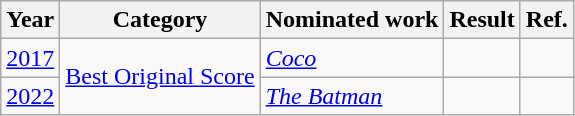<table class="wikitable">
<tr>
<th>Year</th>
<th>Category</th>
<th>Nominated work</th>
<th>Result</th>
<th>Ref.</th>
</tr>
<tr>
<td><a href='#'>2017</a></td>
<td rowspan="2"><a href='#'>Best Original Score</a></td>
<td><em><a href='#'>Coco</a></em></td>
<td></td>
<td align="center"></td>
</tr>
<tr>
<td><a href='#'>2022</a></td>
<td><em><a href='#'>The Batman</a></em></td>
<td></td>
<td align="center"></td>
</tr>
</table>
